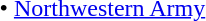<table style="text-align: center">
<tr>
<td colspan="5">•  <a href='#'>Northwestern Army</a></td>
</tr>
<tr>
</tr>
</table>
